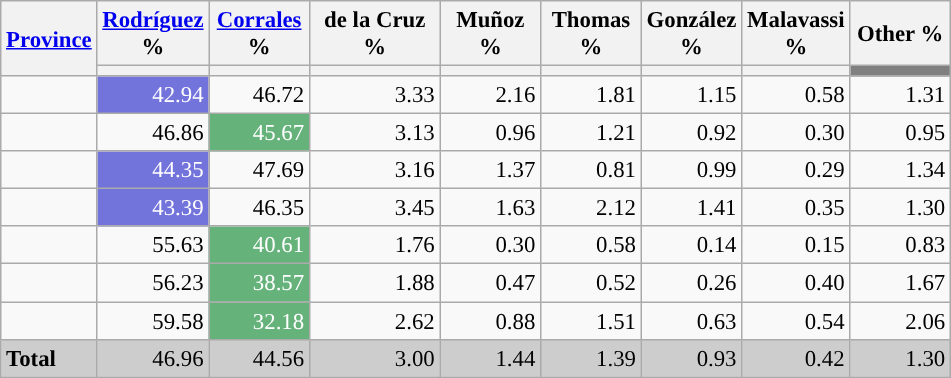<table class="wikitable sortable" style="text-align:right; font-size:95%">
<tr>
<th rowspan=2><a href='#'>Province</a></th>
<th width=60px><a href='#'>Rodríguez</a> %</th>
<th width=60px><a href='#'>Corrales</a> %</th>
<th width=80px>de la Cruz %</th>
<th width=60px>Muñoz %</th>
<th width=60px>Thomas %</th>
<th width=60px>González %</th>
<th width=60px>Malavassi %</th>
<th width=60px>Other %</th>
</tr>
<tr>
<th style="background:"></th>
<th style="background:"></th>
<th style="background:"></th>
<th style="background:"></th>
<th style="background:"></th>
<th style="background:"></th>
<th style="background:"></th>
<th style="background:grey"></th>
</tr>
<tr>
<td align="left"></td>
<td style="background:#7373dc; color:white;">42.94</td>
<td style="background:">46.72</td>
<td>3.33</td>
<td>2.16</td>
<td>1.81</td>
<td>1.15</td>
<td>0.58</td>
<td>1.31</td>
</tr>
<tr>
<td align="left"></td>
<td style="background:">46.86</td>
<td style="background:#66B27B; color:white;">45.67</td>
<td>3.13</td>
<td>0.96</td>
<td>1.21</td>
<td>0.92</td>
<td>0.30</td>
<td>0.95</td>
</tr>
<tr>
<td align="left"></td>
<td style="background:#7373dc; color:white;">44.35</td>
<td style="background:">47.69</td>
<td>3.16</td>
<td>1.37</td>
<td>0.81</td>
<td>0.99</td>
<td>0.29</td>
<td>1.34</td>
</tr>
<tr>
<td align="left"></td>
<td style="background:#7373dc; color:white;">43.39</td>
<td style="background:">46.35</td>
<td>3.45</td>
<td>1.63</td>
<td>2.12</td>
<td>1.41</td>
<td>0.35</td>
<td>1.30</td>
</tr>
<tr>
<td align="left"></td>
<td style="background:">55.63</td>
<td style="background:#66B27B; color:white;">40.61</td>
<td>1.76</td>
<td>0.30</td>
<td>0.58</td>
<td>0.14</td>
<td>0.15</td>
<td>0.83</td>
</tr>
<tr>
<td align="left"></td>
<td style="background:">56.23</td>
<td style="background:#66B27B; color:white;">38.57</td>
<td>1.88</td>
<td>0.47</td>
<td>0.52</td>
<td>0.26</td>
<td>0.40</td>
<td>1.67</td>
</tr>
<tr>
<td align="left"></td>
<td style="background:">59.58</td>
<td style="background:#66B27B; color:white;">32.18</td>
<td>2.62</td>
<td>0.88</td>
<td>1.51</td>
<td>0.63</td>
<td>0.54</td>
<td>2.06</td>
</tr>
<tr style="background:#CDCDCD;">
<td align="left"><strong>Total</strong></td>
<td style="background:">46.96</td>
<td>44.56</td>
<td>3.00</td>
<td>1.44</td>
<td>1.39</td>
<td>0.93</td>
<td>0.42</td>
<td>1.30</td>
</tr>
</table>
